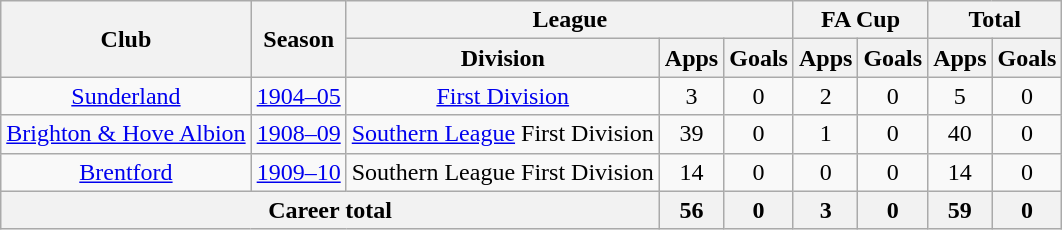<table class="wikitable" style="text-align: center;">
<tr>
<th rowspan="2">Club</th>
<th rowspan="2">Season</th>
<th colspan="3">League</th>
<th colspan="2">FA Cup</th>
<th colspan="2">Total</th>
</tr>
<tr>
<th>Division</th>
<th>Apps</th>
<th>Goals</th>
<th>Apps</th>
<th>Goals</th>
<th>Apps</th>
<th>Goals</th>
</tr>
<tr>
<td><a href='#'>Sunderland</a></td>
<td><a href='#'>1904–05</a></td>
<td><a href='#'>First Division</a></td>
<td>3</td>
<td>0</td>
<td>2</td>
<td>0</td>
<td>5</td>
<td>0</td>
</tr>
<tr>
<td><a href='#'>Brighton & Hove Albion</a></td>
<td><a href='#'>1908–09</a></td>
<td><a href='#'>Southern League</a> First Division</td>
<td>39</td>
<td>0</td>
<td>1</td>
<td>0</td>
<td>40</td>
<td>0</td>
</tr>
<tr>
<td><a href='#'>Brentford</a></td>
<td><a href='#'>1909–10</a></td>
<td>Southern League First Division</td>
<td>14</td>
<td>0</td>
<td>0</td>
<td>0</td>
<td>14</td>
<td>0</td>
</tr>
<tr>
<th colspan=3>Career total</th>
<th>56</th>
<th>0</th>
<th>3</th>
<th>0</th>
<th>59</th>
<th>0</th>
</tr>
</table>
